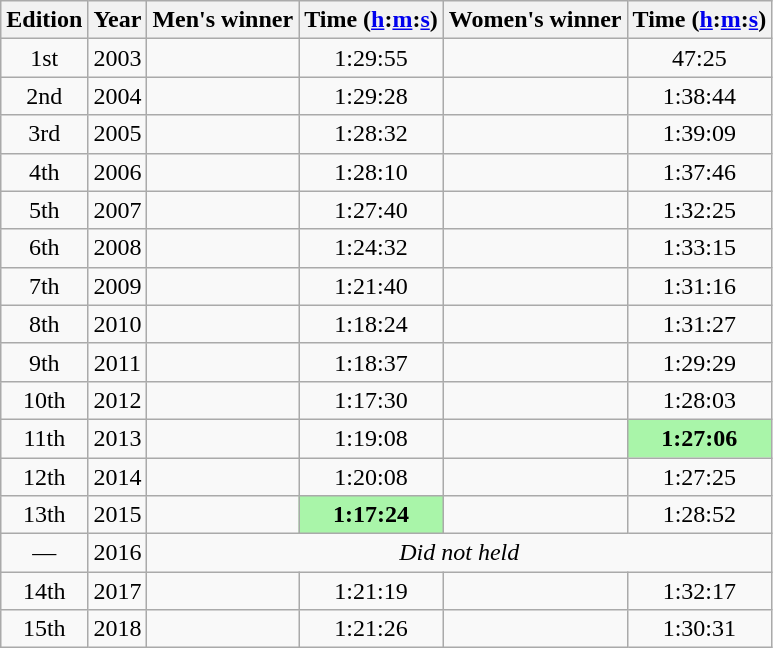<table class="wikitable sortable" style="text-align:center">
<tr>
<th class=unsortable>Edition</th>
<th>Year</th>
<th class=unsortable>Men's winner</th>
<th>Time (<a href='#'>h</a>:<a href='#'>m</a>:<a href='#'>s</a>)</th>
<th class=unsortable>Women's winner</th>
<th>Time (<a href='#'>h</a>:<a href='#'>m</a>:<a href='#'>s</a>)</th>
</tr>
<tr>
<td>1st</td>
<td>2003</td>
<td align=left></td>
<td>1:29:55</td>
<td align=left></td>
<td>47:25</td>
</tr>
<tr>
<td>2nd</td>
<td>2004</td>
<td align=left></td>
<td>1:29:28</td>
<td align=left></td>
<td>1:38:44</td>
</tr>
<tr>
<td>3rd</td>
<td>2005</td>
<td align=left></td>
<td>1:28:32</td>
<td align=left></td>
<td>1:39:09</td>
</tr>
<tr>
<td>4th</td>
<td>2006</td>
<td align=left></td>
<td>1:28:10</td>
<td align=left></td>
<td>1:37:46</td>
</tr>
<tr>
<td>5th</td>
<td>2007</td>
<td align=left></td>
<td>1:27:40</td>
<td align=left></td>
<td>1:32:25</td>
</tr>
<tr>
<td>6th</td>
<td>2008</td>
<td align=left></td>
<td>1:24:32</td>
<td align=left></td>
<td>1:33:15</td>
</tr>
<tr>
<td>7th</td>
<td>2009</td>
<td align=left></td>
<td>1:21:40</td>
<td align=left></td>
<td>1:31:16</td>
</tr>
<tr>
<td>8th</td>
<td>2010</td>
<td align=left></td>
<td>1:18:24</td>
<td align=left></td>
<td>1:31:27</td>
</tr>
<tr>
<td>9th</td>
<td>2011</td>
<td align=left></td>
<td>1:18:37</td>
<td align=left></td>
<td>1:29:29</td>
</tr>
<tr>
<td>10th</td>
<td>2012</td>
<td align=left></td>
<td>1:17:30</td>
<td align=left></td>
<td>1:28:03</td>
</tr>
<tr>
<td>11th</td>
<td>2013</td>
<td align=left></td>
<td>1:19:08</td>
<td align=left></td>
<td bgcolor=#A9F5A9><strong>1:27:06</strong></td>
</tr>
<tr>
<td>12th</td>
<td>2014</td>
<td align=left></td>
<td>1:20:08</td>
<td align=left></td>
<td>1:27:25</td>
</tr>
<tr>
<td>13th</td>
<td>2015</td>
<td align=left></td>
<td bgcolor=#A9F5A9><strong>1:17:24</strong></td>
<td align=left></td>
<td>1:28:52</td>
</tr>
<tr>
<td>—</td>
<td>2016</td>
<td colspan=4><em>Did not held</em></td>
</tr>
<tr>
<td>14th</td>
<td>2017</td>
<td align=left></td>
<td>1:21:19</td>
<td align=left></td>
<td>1:32:17</td>
</tr>
<tr>
<td>15th</td>
<td>2018</td>
<td align=left></td>
<td>1:21:26</td>
<td align=left></td>
<td>1:30:31</td>
</tr>
</table>
